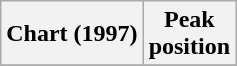<table class="wikitable plainrowheaders">
<tr>
<th scope="col">Chart (1997)</th>
<th scope="col">Peak<br>position</th>
</tr>
<tr>
</tr>
</table>
